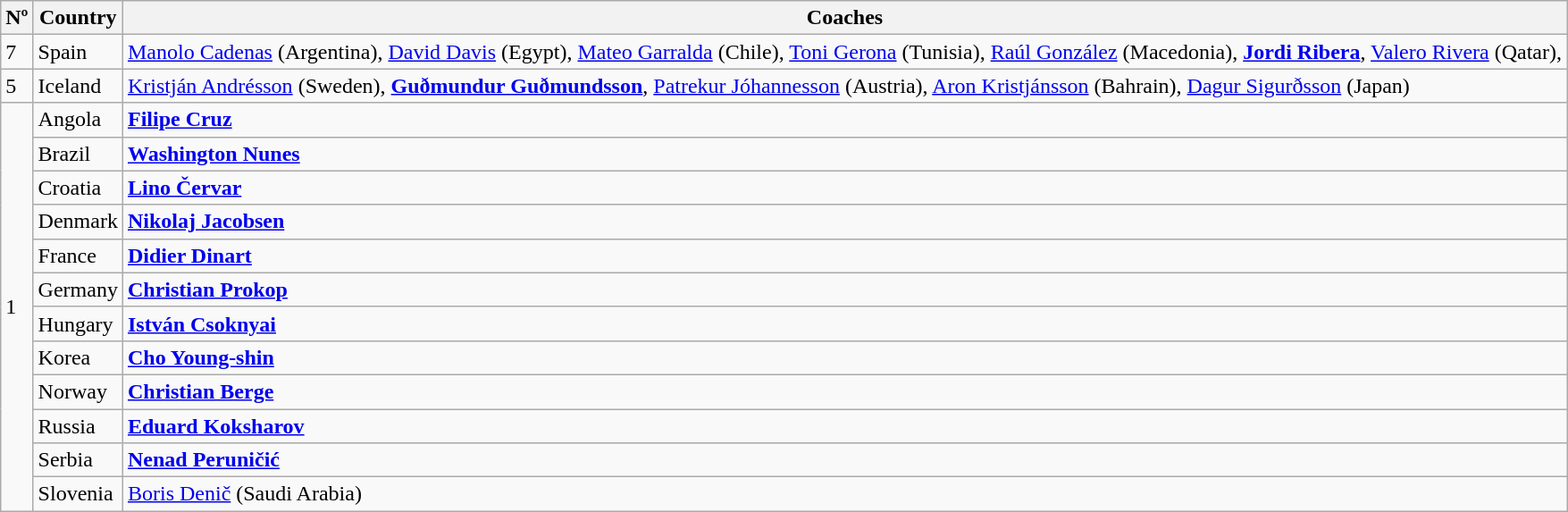<table class="wikitable">
<tr>
<th>Nº</th>
<th>Country</th>
<th>Coaches</th>
</tr>
<tr>
<td>7</td>
<td> Spain</td>
<td><a href='#'>Manolo Cadenas</a> (Argentina), <a href='#'>David Davis</a> (Egypt), <a href='#'>Mateo Garralda</a> (Chile), <a href='#'>Toni Gerona</a> (Tunisia), <a href='#'>Raúl González</a> (Macedonia), <strong><a href='#'>Jordi Ribera</a></strong>, <a href='#'>Valero Rivera</a> (Qatar),</td>
</tr>
<tr>
<td>5</td>
<td> Iceland</td>
<td><a href='#'>Kristján Andrésson</a> (Sweden), <strong><a href='#'>Guðmundur Guðmundsson</a></strong>, <a href='#'>Patrekur Jóhannesson</a> (Austria), <a href='#'>Aron Kristjánsson</a> (Bahrain), <a href='#'>Dagur Sigurðsson</a> (Japan)</td>
</tr>
<tr>
<td rowspan=12>1</td>
<td> Angola</td>
<td><strong><a href='#'>Filipe Cruz</a></strong></td>
</tr>
<tr>
<td> Brazil</td>
<td><strong><a href='#'>Washington Nunes</a></strong></td>
</tr>
<tr>
<td> Croatia</td>
<td><strong><a href='#'>Lino Červar</a></strong></td>
</tr>
<tr>
<td> Denmark</td>
<td><strong><a href='#'>Nikolaj Jacobsen</a></strong></td>
</tr>
<tr>
<td> France</td>
<td><strong><a href='#'>Didier Dinart</a></strong></td>
</tr>
<tr>
<td> Germany</td>
<td><strong><a href='#'>Christian Prokop</a></strong></td>
</tr>
<tr>
<td> Hungary</td>
<td><strong><a href='#'>István Csoknyai</a></strong></td>
</tr>
<tr>
<td> Korea</td>
<td><strong><a href='#'>Cho Young-shin</a></strong></td>
</tr>
<tr>
<td> Norway</td>
<td><strong><a href='#'>Christian Berge</a></strong></td>
</tr>
<tr>
<td> Russia</td>
<td><strong><a href='#'>Eduard Koksharov</a></strong></td>
</tr>
<tr>
<td> Serbia</td>
<td><strong><a href='#'>Nenad Peruničić</a></strong></td>
</tr>
<tr>
<td> Slovenia</td>
<td><a href='#'>Boris Denič</a> (Saudi Arabia)</td>
</tr>
</table>
